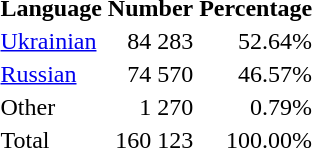<table class="standard">
<tr>
<th>Language</th>
<th>Number</th>
<th>Percentage</th>
</tr>
<tr>
<td><a href='#'>Ukrainian</a></td>
<td align="right">84 283</td>
<td align="right">52.64%</td>
</tr>
<tr>
<td><a href='#'>Russian</a></td>
<td align="right">74 570</td>
<td align="right">46.57%</td>
</tr>
<tr>
<td>Other</td>
<td align="right">1 270</td>
<td align="right">0.79%</td>
</tr>
<tr>
<td>Total</td>
<td align="right">160 123</td>
<td align="right">100.00%</td>
</tr>
</table>
